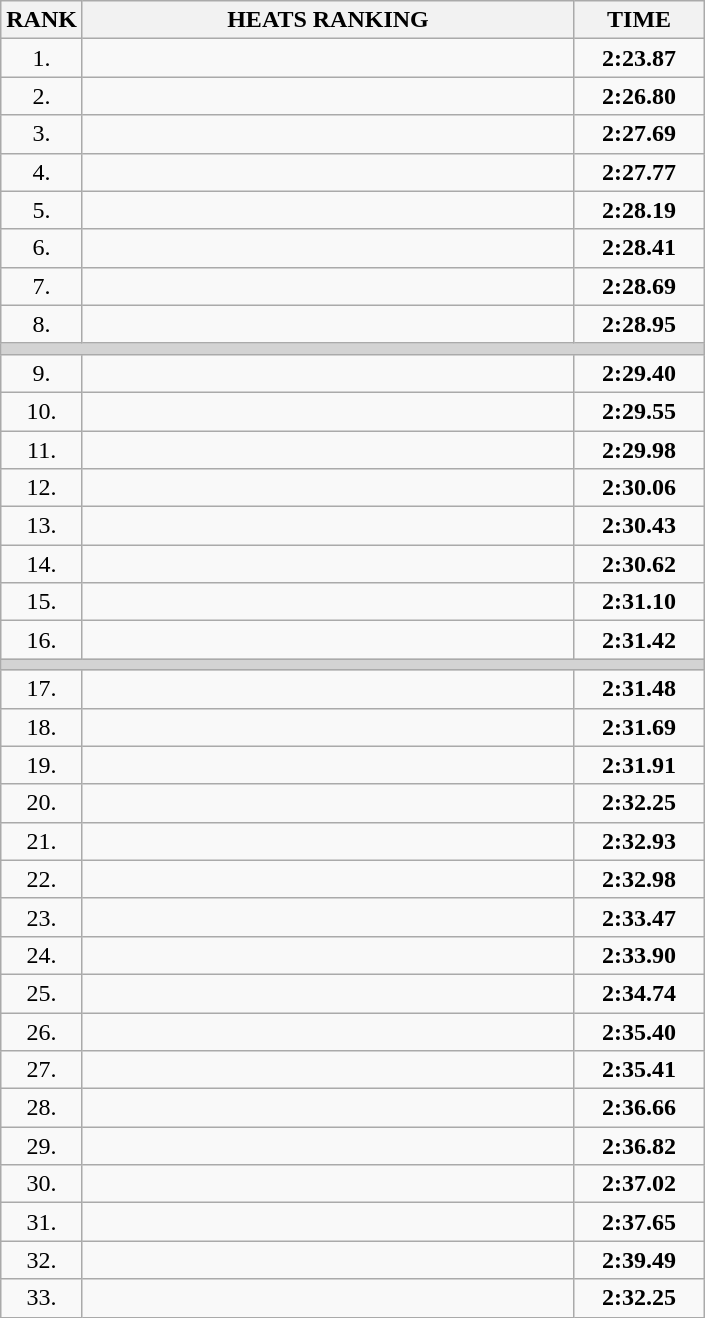<table class="wikitable">
<tr>
<th>RANK</th>
<th style="width: 20em">HEATS RANKING</th>
<th style="width: 5em">TIME</th>
</tr>
<tr>
<td align="center">1.</td>
<td></td>
<td align="center"><strong>2:23.87</strong></td>
</tr>
<tr>
<td align="center">2.</td>
<td></td>
<td align="center"><strong>2:26.80</strong></td>
</tr>
<tr>
<td align="center">3.</td>
<td></td>
<td align="center"><strong>2:27.69</strong></td>
</tr>
<tr>
<td align="center">4.</td>
<td></td>
<td align="center"><strong>2:27.77</strong></td>
</tr>
<tr>
<td align="center">5.</td>
<td></td>
<td align="center"><strong>2:28.19</strong></td>
</tr>
<tr>
<td align="center">6.</td>
<td></td>
<td align="center"><strong>2:28.41</strong></td>
</tr>
<tr>
<td align="center">7.</td>
<td></td>
<td align="center"><strong>2:28.69</strong></td>
</tr>
<tr>
<td align="center">8.</td>
<td></td>
<td align="center"><strong>2:28.95</strong></td>
</tr>
<tr>
<td colspan=3 bgcolor=lightgray></td>
</tr>
<tr>
<td align="center">9.</td>
<td></td>
<td align="center"><strong>2:29.40</strong></td>
</tr>
<tr>
<td align="center">10.</td>
<td></td>
<td align="center"><strong>2:29.55</strong></td>
</tr>
<tr>
<td align="center">11.</td>
<td></td>
<td align="center"><strong>2:29.98</strong></td>
</tr>
<tr>
<td align="center">12.</td>
<td></td>
<td align="center"><strong>2:30.06</strong></td>
</tr>
<tr>
<td align="center">13.</td>
<td></td>
<td align="center"><strong>2:30.43</strong></td>
</tr>
<tr>
<td align="center">14.</td>
<td></td>
<td align="center"><strong>2:30.62</strong></td>
</tr>
<tr>
<td align="center">15.</td>
<td></td>
<td align="center"><strong>2:31.10</strong></td>
</tr>
<tr>
<td align="center">16.</td>
<td></td>
<td align="center"><strong>2:31.42</strong></td>
</tr>
<tr>
<td colspan=3 bgcolor=lightgray></td>
</tr>
<tr>
<td align="center">17.</td>
<td></td>
<td align="center"><strong>2:31.48</strong></td>
</tr>
<tr>
<td align="center">18.</td>
<td></td>
<td align="center"><strong>2:31.69</strong></td>
</tr>
<tr>
<td align="center">19.</td>
<td></td>
<td align="center"><strong>2:31.91</strong></td>
</tr>
<tr>
<td align="center">20.</td>
<td></td>
<td align="center"><strong>2:32.25</strong></td>
</tr>
<tr>
<td align="center">21.</td>
<td></td>
<td align="center"><strong>2:32.93</strong></td>
</tr>
<tr>
<td align="center">22.</td>
<td></td>
<td align="center"><strong>2:32.98</strong></td>
</tr>
<tr>
<td align="center">23.</td>
<td></td>
<td align="center"><strong>2:33.47</strong></td>
</tr>
<tr>
<td align="center">24.</td>
<td></td>
<td align="center"><strong>2:33.90</strong></td>
</tr>
<tr>
<td align="center">25.</td>
<td></td>
<td align="center"><strong>2:34.74</strong></td>
</tr>
<tr>
<td align="center">26.</td>
<td></td>
<td align="center"><strong>2:35.40</strong></td>
</tr>
<tr>
<td align="center">27.</td>
<td></td>
<td align="center"><strong>2:35.41</strong></td>
</tr>
<tr>
<td align="center">28.</td>
<td></td>
<td align="center"><strong>2:36.66</strong></td>
</tr>
<tr>
<td align="center">29.</td>
<td></td>
<td align="center"><strong>2:36.82</strong></td>
</tr>
<tr>
<td align="center">30.</td>
<td></td>
<td align="center"><strong>2:37.02</strong></td>
</tr>
<tr>
<td align="center">31.</td>
<td></td>
<td align="center"><strong>2:37.65</strong></td>
</tr>
<tr>
<td align="center">32.</td>
<td></td>
<td align="center"><strong>2:39.49</strong></td>
</tr>
<tr>
<td align="center">33.</td>
<td></td>
<td align="center"><strong>2:32.25</strong></td>
</tr>
</table>
